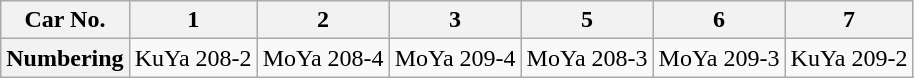<table class="wikitable">
<tr>
<th>Car No.</th>
<th>1</th>
<th>2</th>
<th>3</th>
<th>5</th>
<th>6</th>
<th>7</th>
</tr>
<tr>
<th>Numbering</th>
<td>KuYa 208-2</td>
<td>MoYa 208-4</td>
<td>MoYa 209-4</td>
<td>MoYa 208-3</td>
<td>MoYa 209-3</td>
<td>KuYa 209-2</td>
</tr>
</table>
